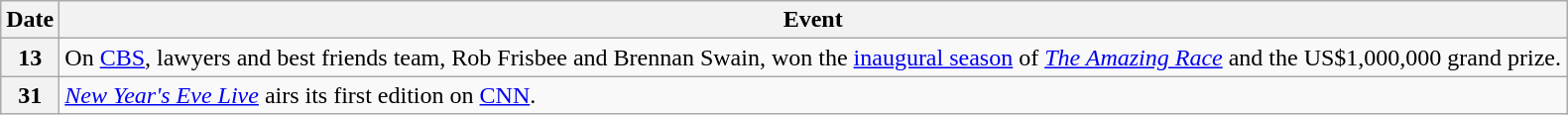<table class="wikitable">
<tr>
<th>Date</th>
<th>Event</th>
</tr>
<tr>
<th>13</th>
<td>On <a href='#'>CBS</a>, lawyers and best friends team, Rob Frisbee and Brennan Swain, won the <a href='#'>inaugural season</a> of <em><a href='#'>The Amazing Race</a></em> and the US$1,000,000 grand prize.</td>
</tr>
<tr>
<th>31</th>
<td><em><a href='#'>New Year's Eve Live</a></em> airs its first edition on <a href='#'>CNN</a>.</td>
</tr>
</table>
